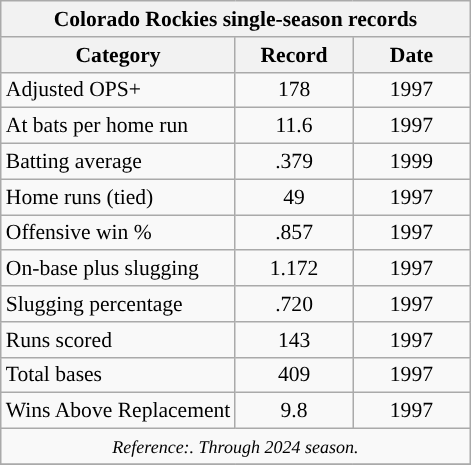<table class="wikitable" style=font-size:90%>
<tr>
<th colspan=3;>Colorado Rockies single-season records</th>
</tr>
<tr>
<th scope="col" width=50%;>Category</th>
<th scope="col" width=25%;>Record</th>
<th scope="col" width=25%;>Date</th>
</tr>
<tr>
<td>Adjusted OPS+</td>
<td align="center">178</td>
<td align="center">1997</td>
</tr>
<tr>
<td>At bats per home run</td>
<td align="center">11.6</td>
<td align="center">1997</td>
</tr>
<tr>
<td>Batting average</td>
<td align="center">.379</td>
<td align="center">1999</td>
</tr>
<tr>
<td>Home runs (tied)</td>
<td align="center">49</td>
<td align="center">1997</td>
</tr>
<tr>
<td>Offensive win %</td>
<td align="center">.857</td>
<td align="center">1997</td>
</tr>
<tr>
<td>On-base plus slugging</td>
<td align="center">1.172</td>
<td align="center">1997</td>
</tr>
<tr>
<td>Slugging percentage</td>
<td align="center">.720</td>
<td align="center">1997</td>
</tr>
<tr>
<td>Runs scored</td>
<td align="center">143</td>
<td align="center">1997</td>
</tr>
<tr>
<td>Total bases</td>
<td align="center">409</td>
<td align="center">1997</td>
</tr>
<tr font-size:90%>
<td>Wins Above Replacement</td>
<td align="center">9.8</td>
<td align="center">1997</td>
</tr>
<tr>
<td colspan=3; align="center"><small><em>Reference:. Through 2024 season.</em></small></td>
</tr>
<tr>
</tr>
</table>
